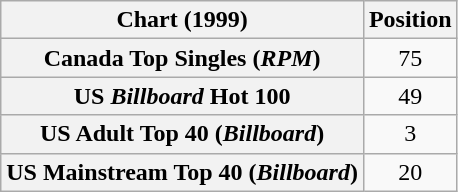<table class="wikitable sortable plainrowheaders" style="text-align:center">
<tr>
<th>Chart (1999)</th>
<th>Position</th>
</tr>
<tr>
<th scope="row">Canada Top Singles (<em>RPM</em>)</th>
<td>75</td>
</tr>
<tr>
<th scope="row">US <em>Billboard</em> Hot 100</th>
<td>49</td>
</tr>
<tr>
<th scope="row">US Adult Top 40 (<em>Billboard</em>)</th>
<td>3</td>
</tr>
<tr>
<th scope="row">US Mainstream Top 40 (<em>Billboard</em>)</th>
<td>20</td>
</tr>
</table>
